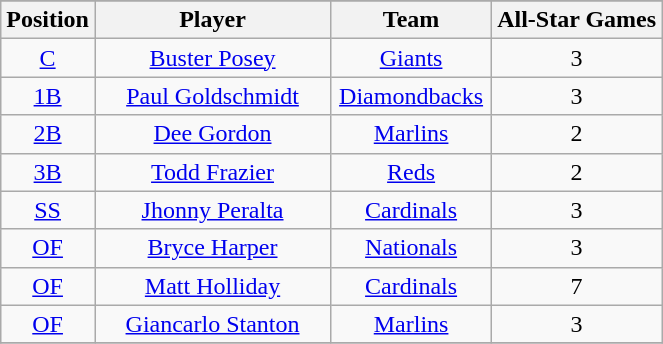<table class="wikitable sortable" style="text-align:center;">
<tr>
</tr>
<tr>
<th>Position</th>
<th style="width:150px;">Player</th>
<th style="width:100px;">Team</th>
<th>All-Star Games</th>
</tr>
<tr>
<td><a href='#'>C</a></td>
<td><a href='#'>Buster Posey</a></td>
<td><a href='#'>Giants</a></td>
<td>3</td>
</tr>
<tr>
<td><a href='#'>1B</a></td>
<td><a href='#'>Paul Goldschmidt</a></td>
<td><a href='#'>Diamondbacks</a></td>
<td>3</td>
</tr>
<tr>
<td><a href='#'>2B</a></td>
<td><a href='#'>Dee Gordon</a></td>
<td><a href='#'>Marlins</a></td>
<td>2</td>
</tr>
<tr>
<td><a href='#'>3B</a></td>
<td><a href='#'>Todd Frazier</a></td>
<td><a href='#'>Reds</a></td>
<td>2</td>
</tr>
<tr>
<td><a href='#'>SS</a></td>
<td><a href='#'>Jhonny Peralta</a></td>
<td><a href='#'>Cardinals</a></td>
<td>3</td>
</tr>
<tr>
<td><a href='#'>OF</a></td>
<td><a href='#'>Bryce Harper</a></td>
<td><a href='#'>Nationals</a></td>
<td>3</td>
</tr>
<tr>
<td><a href='#'>OF</a></td>
<td><a href='#'>Matt Holliday</a></td>
<td><a href='#'>Cardinals</a></td>
<td>7</td>
</tr>
<tr>
<td><a href='#'>OF</a></td>
<td><a href='#'>Giancarlo Stanton</a></td>
<td><a href='#'>Marlins</a></td>
<td>3</td>
</tr>
<tr>
</tr>
</table>
